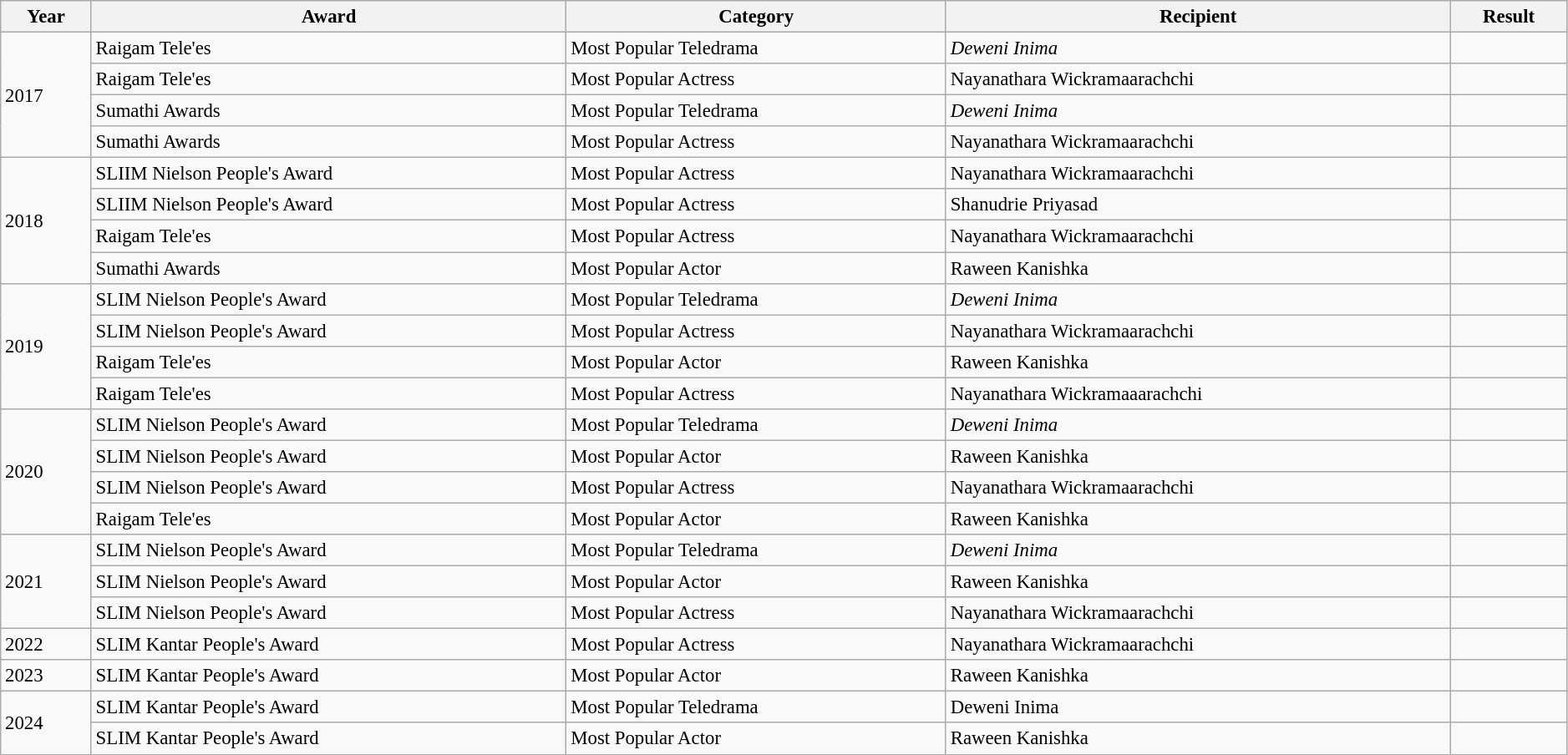<table class="wikitable sortable" style="font-size:95%; width:99%;">
<tr style="text-align:center;">
<th>Year</th>
<th>Award</th>
<th>Category</th>
<th>Recipient</th>
<th>Result</th>
</tr>
<tr>
<td rowspan="4">2017</td>
<td>Raigam Tele'es</td>
<td>Most Popular Teledrama</td>
<td><em>Deweni Inima</em></td>
<td></td>
</tr>
<tr>
<td>Raigam Tele'es</td>
<td>Most Popular Actress</td>
<td>Nayanathara Wickramaarachchi</td>
<td></td>
</tr>
<tr>
<td>Sumathi Awards</td>
<td>Most Popular Teledrama</td>
<td><em>Deweni Inima</em></td>
<td></td>
</tr>
<tr>
<td>Sumathi Awards</td>
<td>Most Popular Actress</td>
<td>Nayanathara Wickramaarachchi</td>
<td></td>
</tr>
<tr>
<td rowspan="4">2018</td>
<td>SLIIM Nielson People's Award</td>
<td>Most Popular Actress</td>
<td>Nayanathara Wickramaarachchi</td>
<td></td>
</tr>
<tr>
<td>SLIIM Nielson People's Award</td>
<td>Most Popular Actress</td>
<td>Shanudrie Priyasad</td>
<td></td>
</tr>
<tr>
<td>Raigam Tele'es</td>
<td>Most Popular Actress</td>
<td>Nayanathara Wickramaarachchi</td>
<td></td>
</tr>
<tr>
<td>Sumathi Awards</td>
<td>Most Popular Actor</td>
<td>Raween Kanishka</td>
<td></td>
</tr>
<tr>
<td rowspan="4">2019</td>
<td>SLIM Nielson People's Award</td>
<td>Most Popular Teledrama</td>
<td><em>Deweni Inima</em></td>
<td></td>
</tr>
<tr>
<td>SLIM Nielson People's Award</td>
<td>Most Popular Actress</td>
<td>Nayanathara Wickramaarachchi</td>
<td></td>
</tr>
<tr>
<td>Raigam Tele'es</td>
<td>Most Popular Actor</td>
<td>Raween Kanishka</td>
<td></td>
</tr>
<tr>
<td>Raigam Tele'es</td>
<td>Most Popular Actress</td>
<td>Nayanathara Wickramaaarachchi</td>
<td></td>
</tr>
<tr>
<td rowspan="4">2020</td>
<td>SLIM Nielson People's Award</td>
<td>Most Popular Teledrama</td>
<td><em>Deweni Inima</em></td>
<td></td>
</tr>
<tr>
<td>SLIM Nielson People's Award</td>
<td>Most Popular Actor</td>
<td>Raween Kanishka</td>
<td></td>
</tr>
<tr>
<td>SLIM Nielson People's Award</td>
<td>Most Popular Actress</td>
<td>Nayanathara Wickramaarachchi</td>
<td></td>
</tr>
<tr>
<td>Raigam Tele'es</td>
<td>Most Popular Actor</td>
<td>Raween Kanishka</td>
<td></td>
</tr>
<tr>
<td rowspan="3">2021</td>
<td>SLIM Nielson People's Award</td>
<td>Most Popular Teledrama</td>
<td><em>Deweni Inima</em></td>
<td></td>
</tr>
<tr>
<td>SLIM Nielson People's Award</td>
<td>Most Popular Actor</td>
<td>Raween Kanishka</td>
<td></td>
</tr>
<tr>
<td>SLIM Nielson People's Award</td>
<td>Most Popular Actress</td>
<td>Nayanathara Wickramaarachchi</td>
<td></td>
</tr>
<tr>
<td rowspan="1">2022</td>
<td>SLIM Kantar People's Award</td>
<td>Most Popular Actress</td>
<td>Nayanathara Wickramaarachchi</td>
<td></td>
</tr>
<tr>
<td rowspan="1">2023</td>
<td>SLIM Kantar People's Award</td>
<td>Most Popular Actor</td>
<td>Raween Kanishka</td>
<td></td>
</tr>
<tr>
<td rowspan="2">2024</td>
<td>SLIM Kantar People's Award</td>
<td>Most Popular Teledrama</td>
<td>Deweni Inima</td>
<td></td>
</tr>
<tr>
<td>SLIM Kantar People's Award</td>
<td>Most Popular Actor</td>
<td>Raween Kanishka</td>
<td></td>
</tr>
</table>
